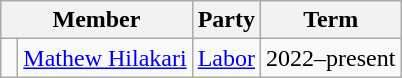<table class="wikitable">
<tr>
<th colspan="2">Member</th>
<th>Party</th>
<th>Term</th>
</tr>
<tr>
<td> </td>
<td><a href='#'>Mathew Hilakari</a></td>
<td><a href='#'>Labor</a></td>
<td>2022–present</td>
</tr>
</table>
